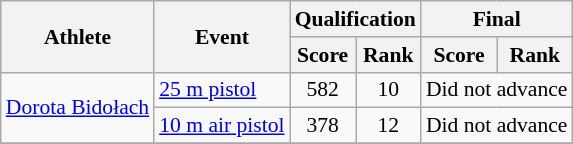<table class="wikitable" style="font-size:90%">
<tr>
<th rowspan="2">Athlete</th>
<th rowspan="2">Event</th>
<th colspan="2">Qualification</th>
<th colspan="2">Final</th>
</tr>
<tr>
<th>Score</th>
<th>Rank</th>
<th>Score</th>
<th>Rank</th>
</tr>
<tr>
<td rowspan=2><a href='#'>Dorota Bidołach</a></td>
<td><a href='#'>25 m pistol</a></td>
<td align="center">582</td>
<td align="center">10</td>
<td colspan="2"  align="center">Did not advance</td>
</tr>
<tr>
<td><a href='#'>10 m air pistol</a></td>
<td align="center">378</td>
<td align="center">12</td>
<td colspan="2"  align="center">Did not advance</td>
</tr>
<tr>
</tr>
</table>
